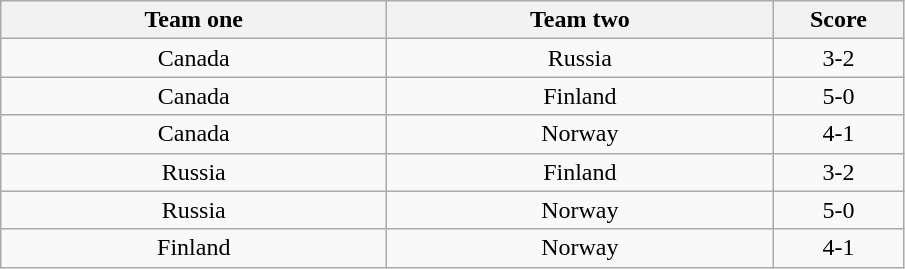<table class="wikitable" style="text-align: center">
<tr>
<th width=250>Team one</th>
<th width=250>Team two</th>
<th width=80>Score</th>
</tr>
<tr>
<td> Canada</td>
<td> Russia</td>
<td>3-2</td>
</tr>
<tr>
<td> Canada</td>
<td> Finland</td>
<td>5-0</td>
</tr>
<tr>
<td> Canada</td>
<td> Norway</td>
<td>4-1</td>
</tr>
<tr>
<td> Russia</td>
<td> Finland</td>
<td>3-2</td>
</tr>
<tr>
<td> Russia</td>
<td> Norway</td>
<td>5-0</td>
</tr>
<tr>
<td> Finland</td>
<td> Norway</td>
<td>4-1</td>
</tr>
</table>
